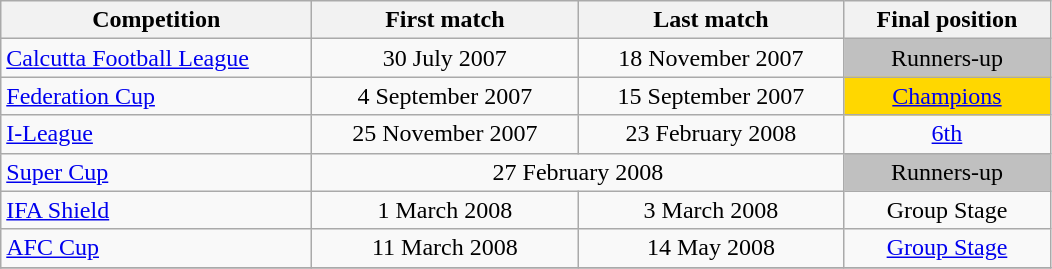<table class="wikitable" style="text-align:center;">
<tr>
<th style="text-align:center; width:200px;">Competition</th>
<th style="text-align:center; width:170px;">First match</th>
<th style="text-align:center; width:170px;">Last match</th>
<th style="text-align:center; width:130px;">Final position</th>
</tr>
<tr>
<td style="text-align:left;"><a href='#'>Calcutta Football League</a></td>
<td>30 July 2007</td>
<td>18 November 2007</td>
<td bgcolor="silver">Runners-up</td>
</tr>
<tr>
<td style="text-align:left;"><a href='#'>Federation Cup</a></td>
<td>4 September 2007</td>
<td>15 September 2007</td>
<td bgcolor="gold"><a href='#'>Champions</a></td>
</tr>
<tr>
<td style="text-align:left;"><a href='#'>I-League</a></td>
<td>25 November 2007</td>
<td>23 February 2008</td>
<td><a href='#'>6th</a></td>
</tr>
<tr>
<td style="text-align:left;"><a href='#'>Super Cup</a></td>
<td colspan="2">27 February 2008</td>
<td bgcolor="silver">Runners-up</td>
</tr>
<tr>
<td style="text-align:left;"><a href='#'>IFA Shield</a></td>
<td>1 March 2008</td>
<td>3 March 2008</td>
<td>Group Stage</td>
</tr>
<tr>
<td style="text-align:left;"><a href='#'>AFC Cup</a></td>
<td>11 March 2008</td>
<td>14 May 2008</td>
<td><a href='#'>Group Stage</a></td>
</tr>
<tr>
</tr>
</table>
